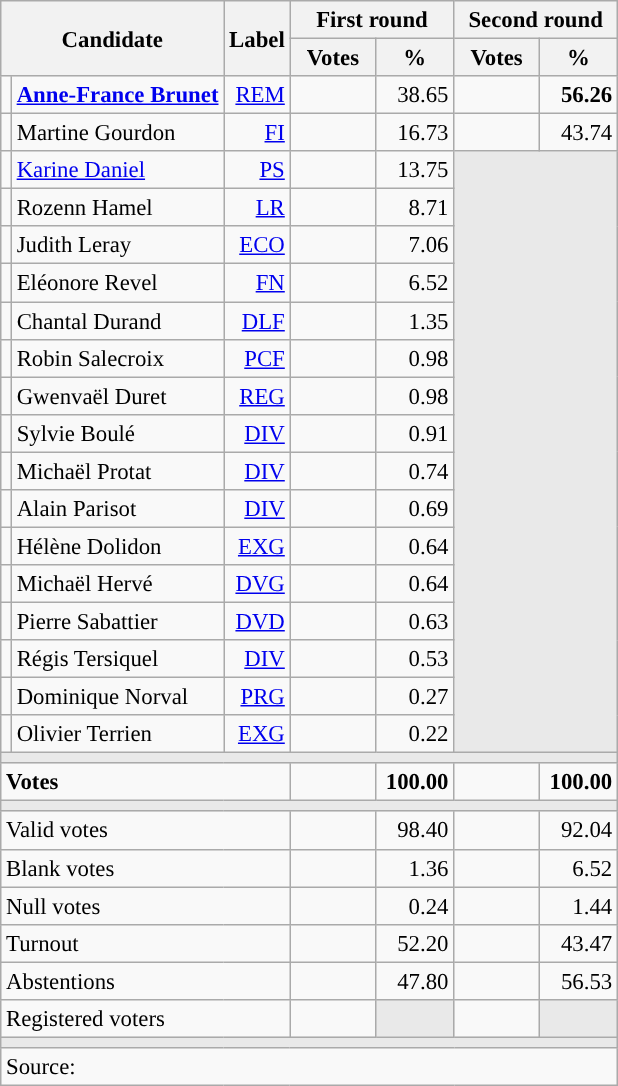<table class="wikitable" style="text-align:right;font-size:95%;">
<tr>
<th rowspan="2" colspan="2">Candidate</th>
<th rowspan="2">Label</th>
<th colspan="2">First round</th>
<th colspan="2">Second round</th>
</tr>
<tr>
<th style="width:50px;">Votes</th>
<th style="width:45px;">%</th>
<th style="width:50px;">Votes</th>
<th style="width:45px;">%</th>
</tr>
<tr>
<td style="color:inherit;background:"></td>
<td style="text-align:left;"><strong><a href='#'>Anne-France Brunet</a></strong></td>
<td><a href='#'>REM</a></td>
<td></td>
<td>38.65</td>
<td><strong></strong></td>
<td><strong>56.26</strong></td>
</tr>
<tr>
<td style="color:inherit;background:"></td>
<td style="text-align:left;">Martine Gourdon</td>
<td><a href='#'>FI</a></td>
<td></td>
<td>16.73</td>
<td></td>
<td>43.74</td>
</tr>
<tr>
<td style="color:inherit;background:"></td>
<td style="text-align:left;"><a href='#'>Karine Daniel</a></td>
<td><a href='#'>PS</a></td>
<td></td>
<td>13.75</td>
<td colspan="2" rowspan="16" style="background:#E9E9E9;"></td>
</tr>
<tr>
<td style="color:inherit;background:"></td>
<td style="text-align:left;">Rozenn Hamel</td>
<td><a href='#'>LR</a></td>
<td></td>
<td>8.71</td>
</tr>
<tr>
<td style="color:inherit;background:"></td>
<td style="text-align:left;">Judith Leray</td>
<td><a href='#'>ECO</a></td>
<td></td>
<td>7.06</td>
</tr>
<tr>
<td style="color:inherit;background:"></td>
<td style="text-align:left;">Eléonore Revel</td>
<td><a href='#'>FN</a></td>
<td></td>
<td>6.52</td>
</tr>
<tr>
<td style="color:inherit;background:"></td>
<td style="text-align:left;">Chantal Durand</td>
<td><a href='#'>DLF</a></td>
<td></td>
<td>1.35</td>
</tr>
<tr>
<td style="color:inherit;background:"></td>
<td style="text-align:left;">Robin Salecroix</td>
<td><a href='#'>PCF</a></td>
<td></td>
<td>0.98</td>
</tr>
<tr>
<td style="color:inherit;background:"></td>
<td style="text-align:left;">Gwenvaël Duret</td>
<td><a href='#'>REG</a></td>
<td></td>
<td>0.98</td>
</tr>
<tr>
<td style="color:inherit;background:"></td>
<td style="text-align:left;">Sylvie Boulé</td>
<td><a href='#'>DIV</a></td>
<td></td>
<td>0.91</td>
</tr>
<tr>
<td style="color:inherit;background:"></td>
<td style="text-align:left;">Michaël Protat</td>
<td><a href='#'>DIV</a></td>
<td></td>
<td>0.74</td>
</tr>
<tr>
<td style="color:inherit;background:"></td>
<td style="text-align:left;">Alain Parisot</td>
<td><a href='#'>DIV</a></td>
<td></td>
<td>0.69</td>
</tr>
<tr>
<td style="color:inherit;background:"></td>
<td style="text-align:left;">Hélène Dolidon</td>
<td><a href='#'>EXG</a></td>
<td></td>
<td>0.64</td>
</tr>
<tr>
<td style="color:inherit;background:"></td>
<td style="text-align:left;">Michaël Hervé</td>
<td><a href='#'>DVG</a></td>
<td></td>
<td>0.64</td>
</tr>
<tr>
<td style="color:inherit;background:"></td>
<td style="text-align:left;">Pierre Sabattier</td>
<td><a href='#'>DVD</a></td>
<td></td>
<td>0.63</td>
</tr>
<tr>
<td style="color:inherit;background:"></td>
<td style="text-align:left;">Régis Tersiquel</td>
<td><a href='#'>DIV</a></td>
<td></td>
<td>0.53</td>
</tr>
<tr>
<td style="color:inherit;background:"></td>
<td style="text-align:left;">Dominique Norval</td>
<td><a href='#'>PRG</a></td>
<td></td>
<td>0.27</td>
</tr>
<tr>
<td style="color:inherit;background:"></td>
<td style="text-align:left;">Olivier Terrien</td>
<td><a href='#'>EXG</a></td>
<td></td>
<td>0.22</td>
</tr>
<tr>
<td colspan="7" style="background:#E9E9E9;"></td>
</tr>
<tr style="font-weight:bold;">
<td colspan="3" style="text-align:left;">Votes</td>
<td></td>
<td>100.00</td>
<td></td>
<td>100.00</td>
</tr>
<tr>
<td colspan="7" style="background:#E9E9E9;"></td>
</tr>
<tr>
<td colspan="3" style="text-align:left;">Valid votes</td>
<td></td>
<td>98.40</td>
<td></td>
<td>92.04</td>
</tr>
<tr>
<td colspan="3" style="text-align:left;">Blank votes</td>
<td></td>
<td>1.36</td>
<td></td>
<td>6.52</td>
</tr>
<tr>
<td colspan="3" style="text-align:left;">Null votes</td>
<td></td>
<td>0.24</td>
<td></td>
<td>1.44</td>
</tr>
<tr>
<td colspan="3" style="text-align:left;">Turnout</td>
<td></td>
<td>52.20</td>
<td></td>
<td>43.47</td>
</tr>
<tr>
<td colspan="3" style="text-align:left;">Abstentions</td>
<td></td>
<td>47.80</td>
<td></td>
<td>56.53</td>
</tr>
<tr>
<td colspan="3" style="text-align:left;">Registered voters</td>
<td></td>
<td style="color:inherit;background:#E9E9E9;"></td>
<td></td>
<td style="color:inherit;background:#E9E9E9;"></td>
</tr>
<tr>
<td colspan="7" style="background:#E9E9E9;"></td>
</tr>
<tr>
<td colspan="7" style="text-align:left;">Source: </td>
</tr>
</table>
